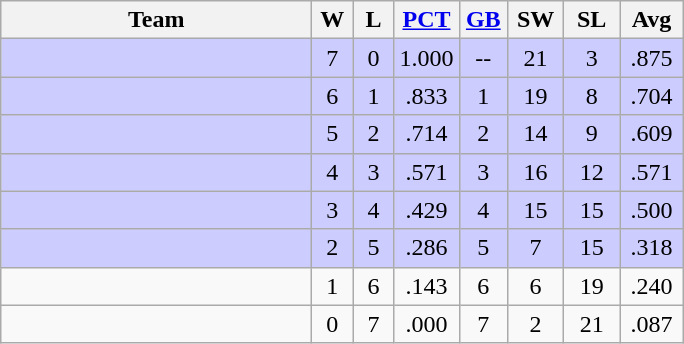<table class=wikitable style="text-align:center;">
<tr>
<th style="width:200px;">Team</th>
<th width=20px>W</th>
<th width=20px>L</th>
<th width=35px><a href='#'>PCT</a></th>
<th width=25px><a href='#'>GB</a></th>
<th width=30px>SW</th>
<th width=30px>SL</th>
<th width=35px>Avg</th>
</tr>
<tr style="background:#ccf;">
<td align=left></td>
<td>7</td>
<td>0</td>
<td>1.000</td>
<td>--</td>
<td>21</td>
<td>3</td>
<td>.875</td>
</tr>
<tr style="background:#ccf;">
<td align=left></td>
<td>6</td>
<td>1</td>
<td>.833</td>
<td>1</td>
<td>19</td>
<td>8</td>
<td>.704</td>
</tr>
<tr style="background:#ccf;">
<td align=left></td>
<td>5</td>
<td>2</td>
<td>.714</td>
<td>2</td>
<td>14</td>
<td>9</td>
<td>.609</td>
</tr>
<tr style="background:#ccf;">
<td align=left></td>
<td>4</td>
<td>3</td>
<td>.571</td>
<td>3</td>
<td>16</td>
<td>12</td>
<td>.571</td>
</tr>
<tr style="background:#ccf;">
<td align=left></td>
<td>3</td>
<td>4</td>
<td>.429</td>
<td>4</td>
<td>15</td>
<td>15</td>
<td>.500</td>
</tr>
<tr style="background:#ccf;">
<td align=left></td>
<td>2</td>
<td>5</td>
<td>.286</td>
<td>5</td>
<td>7</td>
<td>15</td>
<td>.318</td>
</tr>
<tr>
<td align=left></td>
<td>1</td>
<td>6</td>
<td>.143</td>
<td>6</td>
<td>6</td>
<td>19</td>
<td>.240</td>
</tr>
<tr>
<td align=left></td>
<td>0</td>
<td>7</td>
<td>.000</td>
<td>7</td>
<td>2</td>
<td>21</td>
<td>.087</td>
</tr>
</table>
